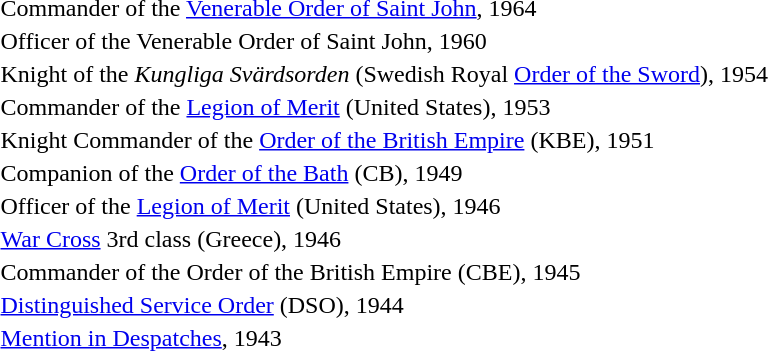<table>
<tr>
<td> Commander of the <a href='#'>Venerable Order of Saint John</a>, 1964</td>
</tr>
<tr>
<td> Officer of the Venerable Order of Saint John, 1960</td>
</tr>
<tr>
<td> Knight of the <em>Kungliga Svärdsorden</em> (Swedish Royal <a href='#'>Order of the Sword</a>), 1954</td>
</tr>
<tr>
<td> Commander of the <a href='#'>Legion of Merit</a> (United States), 1953</td>
</tr>
<tr>
<td> Knight Commander of the <a href='#'>Order of the British Empire</a> (KBE), 1951</td>
</tr>
<tr>
<td> Companion of the <a href='#'>Order of the Bath</a> (CB), 1949</td>
</tr>
<tr>
<td> Officer of the <a href='#'>Legion of Merit</a> (United States), 1946</td>
</tr>
<tr>
<td> <a href='#'>War Cross</a> 3rd class (Greece), 1946</td>
</tr>
<tr>
<td> Commander of the Order of the British Empire (CBE), 1945</td>
</tr>
<tr>
<td> <a href='#'>Distinguished Service Order</a> (DSO), 1944</td>
</tr>
<tr>
<td> <a href='#'>Mention in Despatches</a>, 1943</td>
</tr>
</table>
